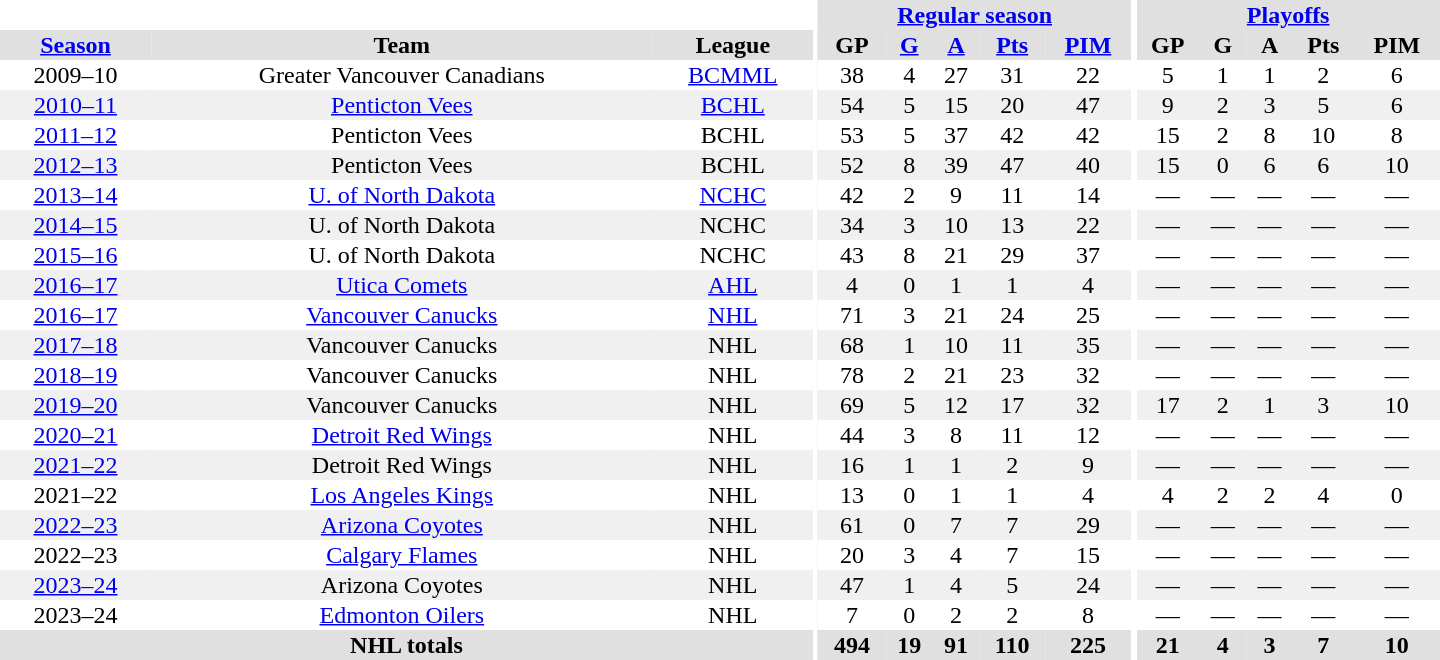<table border="0" cellpadding="1" cellspacing="0" style="text-align:center; width:60em">
<tr bgcolor="#e0e0e0">
<th colspan="3" bgcolor="#ffffff"></th>
<th rowspan="100" bgcolor="#ffffff"></th>
<th colspan="5"><a href='#'>Regular season</a></th>
<th rowspan="100" bgcolor="#ffffff"></th>
<th colspan="5"><a href='#'>Playoffs</a></th>
</tr>
<tr bgcolor="#e0e0e0">
<th><a href='#'>Season</a></th>
<th>Team</th>
<th>League</th>
<th>GP</th>
<th><a href='#'>G</a></th>
<th><a href='#'>A</a></th>
<th><a href='#'>Pts</a></th>
<th><a href='#'>PIM</a></th>
<th>GP</th>
<th>G</th>
<th>A</th>
<th>Pts</th>
<th>PIM</th>
</tr>
<tr>
<td>2009–10</td>
<td>Greater Vancouver Canadians</td>
<td><a href='#'>BCMML</a></td>
<td>38</td>
<td>4</td>
<td>27</td>
<td>31</td>
<td>22</td>
<td>5</td>
<td>1</td>
<td>1</td>
<td>2</td>
<td>6</td>
</tr>
<tr bgcolor="#f0f0f0">
<td><a href='#'>2010–11</a></td>
<td><a href='#'>Penticton Vees</a></td>
<td><a href='#'>BCHL</a></td>
<td>54</td>
<td>5</td>
<td>15</td>
<td>20</td>
<td>47</td>
<td>9</td>
<td>2</td>
<td>3</td>
<td>5</td>
<td>6</td>
</tr>
<tr>
<td><a href='#'>2011–12</a></td>
<td>Penticton Vees</td>
<td>BCHL</td>
<td>53</td>
<td>5</td>
<td>37</td>
<td>42</td>
<td>42</td>
<td>15</td>
<td>2</td>
<td>8</td>
<td>10</td>
<td>8</td>
</tr>
<tr bgcolor="#f0f0f0">
<td><a href='#'>2012–13</a></td>
<td>Penticton Vees</td>
<td>BCHL</td>
<td>52</td>
<td>8</td>
<td>39</td>
<td>47</td>
<td>40</td>
<td>15</td>
<td>0</td>
<td>6</td>
<td>6</td>
<td>10</td>
</tr>
<tr>
<td><a href='#'>2013–14</a></td>
<td><a href='#'>U. of North Dakota</a></td>
<td><a href='#'>NCHC</a></td>
<td>42</td>
<td>2</td>
<td>9</td>
<td>11</td>
<td>14</td>
<td>—</td>
<td>—</td>
<td>—</td>
<td>—</td>
<td>—</td>
</tr>
<tr bgcolor="#f0f0f0">
<td><a href='#'>2014–15</a></td>
<td>U. of North Dakota</td>
<td>NCHC</td>
<td>34</td>
<td>3</td>
<td>10</td>
<td>13</td>
<td>22</td>
<td>—</td>
<td>—</td>
<td>—</td>
<td>—</td>
<td>—</td>
</tr>
<tr>
<td><a href='#'>2015–16</a></td>
<td>U. of North Dakota</td>
<td>NCHC</td>
<td>43</td>
<td>8</td>
<td>21</td>
<td>29</td>
<td>37</td>
<td>—</td>
<td>—</td>
<td>—</td>
<td>—</td>
<td>—</td>
</tr>
<tr bgcolor="#f0f0f0">
<td><a href='#'>2016–17</a></td>
<td><a href='#'>Utica Comets</a></td>
<td><a href='#'>AHL</a></td>
<td>4</td>
<td>0</td>
<td>1</td>
<td>1</td>
<td>4</td>
<td>—</td>
<td>—</td>
<td>—</td>
<td>—</td>
<td>—</td>
</tr>
<tr>
<td><a href='#'>2016–17</a></td>
<td><a href='#'>Vancouver Canucks</a></td>
<td><a href='#'>NHL</a></td>
<td>71</td>
<td>3</td>
<td>21</td>
<td>24</td>
<td>25</td>
<td>—</td>
<td>—</td>
<td>—</td>
<td>—</td>
<td>—</td>
</tr>
<tr bgcolor="#f0f0f0">
<td><a href='#'>2017–18</a></td>
<td>Vancouver Canucks</td>
<td>NHL</td>
<td>68</td>
<td>1</td>
<td>10</td>
<td>11</td>
<td>35</td>
<td>—</td>
<td>—</td>
<td>—</td>
<td>—</td>
<td>—</td>
</tr>
<tr>
<td><a href='#'>2018–19</a></td>
<td>Vancouver Canucks</td>
<td>NHL</td>
<td>78</td>
<td>2</td>
<td>21</td>
<td>23</td>
<td>32</td>
<td>—</td>
<td>—</td>
<td>—</td>
<td>—</td>
<td>—</td>
</tr>
<tr bgcolor="#f0f0f0">
<td><a href='#'>2019–20</a></td>
<td>Vancouver Canucks</td>
<td>NHL</td>
<td>69</td>
<td>5</td>
<td>12</td>
<td>17</td>
<td>32</td>
<td>17</td>
<td>2</td>
<td>1</td>
<td>3</td>
<td>10</td>
</tr>
<tr>
<td><a href='#'>2020–21</a></td>
<td><a href='#'>Detroit Red Wings</a></td>
<td>NHL</td>
<td>44</td>
<td>3</td>
<td>8</td>
<td>11</td>
<td>12</td>
<td>—</td>
<td>—</td>
<td>—</td>
<td>—</td>
<td>—</td>
</tr>
<tr bgcolor="#f0f0f0">
<td><a href='#'>2021–22</a></td>
<td>Detroit Red Wings</td>
<td>NHL</td>
<td>16</td>
<td>1</td>
<td>1</td>
<td>2</td>
<td>9</td>
<td>—</td>
<td>—</td>
<td>—</td>
<td>—</td>
<td>—</td>
</tr>
<tr>
<td>2021–22</td>
<td><a href='#'>Los Angeles Kings</a></td>
<td>NHL</td>
<td>13</td>
<td>0</td>
<td>1</td>
<td>1</td>
<td>4</td>
<td>4</td>
<td>2</td>
<td>2</td>
<td>4</td>
<td>0</td>
</tr>
<tr bgcolor="#f0f0f0">
<td><a href='#'>2022–23</a></td>
<td><a href='#'>Arizona Coyotes</a></td>
<td>NHL</td>
<td>61</td>
<td>0</td>
<td>7</td>
<td>7</td>
<td>29</td>
<td>—</td>
<td>—</td>
<td>—</td>
<td>—</td>
<td>—</td>
</tr>
<tr>
<td>2022–23</td>
<td><a href='#'>Calgary Flames</a></td>
<td>NHL</td>
<td>20</td>
<td>3</td>
<td>4</td>
<td>7</td>
<td>15</td>
<td>—</td>
<td>—</td>
<td>—</td>
<td>—</td>
<td>—</td>
</tr>
<tr bgcolor="#f0f0f0">
<td><a href='#'>2023–24</a></td>
<td>Arizona Coyotes</td>
<td>NHL</td>
<td>47</td>
<td>1</td>
<td>4</td>
<td>5</td>
<td>24</td>
<td>—</td>
<td>—</td>
<td>—</td>
<td>—</td>
<td>—</td>
</tr>
<tr>
<td>2023–24</td>
<td><a href='#'>Edmonton Oilers</a></td>
<td>NHL</td>
<td>7</td>
<td>0</td>
<td>2</td>
<td>2</td>
<td>8</td>
<td>—</td>
<td>—</td>
<td>—</td>
<td>—</td>
<td>—</td>
</tr>
<tr bgcolor="#e0e0e0">
<th colspan="3">NHL totals</th>
<th>494</th>
<th>19</th>
<th>91</th>
<th>110</th>
<th>225</th>
<th>21</th>
<th>4</th>
<th>3</th>
<th>7</th>
<th>10</th>
</tr>
</table>
